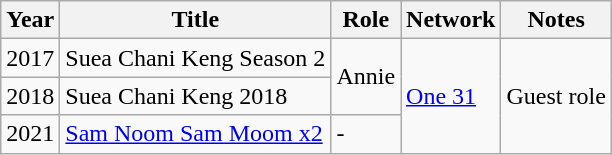<table class=wikitable>
<tr>
<th>Year</th>
<th>Title</th>
<th>Role</th>
<th>Network</th>
<th>Notes</th>
</tr>
<tr>
<td>2017</td>
<td>Suea Chani Keng Season 2</td>
<td rowspan="2">Annie</td>
<td rowspan="3"><a href='#'>One 31</a></td>
<td rowspan="3">Guest role</td>
</tr>
<tr>
<td>2018</td>
<td>Suea Chani Keng 2018</td>
</tr>
<tr>
<td>2021</td>
<td><a href='#'>Sam Noom Sam Moom x2</a></td>
<td>-</td>
</tr>
</table>
